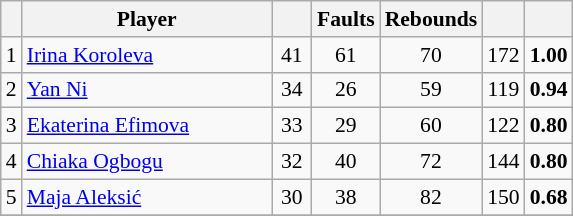<table class="wikitable sortable" style=font-size:90%>
<tr>
<th></th>
<th width=160>Player</th>
<th width=20></th>
<th width=20>Faults</th>
<th width=20>Rebounds</th>
<th width=20></th>
<th width=20></th>
</tr>
<tr>
<td align=center>1</td>
<td> <a href='#'>Irina Koroleva</a></td>
<td align=center>41</td>
<td align=center>61</td>
<td align=center>70</td>
<td align=center>172</td>
<td align=center><strong>1.00</strong></td>
</tr>
<tr>
<td align=center>2</td>
<td> <a href='#'>Yan Ni</a></td>
<td align=center>34</td>
<td align=center>26</td>
<td align=center>59</td>
<td align=center>119</td>
<td align=center><strong>0.94</strong></td>
</tr>
<tr>
<td align=center>3</td>
<td> <a href='#'>Ekaterina Efimova</a></td>
<td align=center>33</td>
<td align=center>29</td>
<td align=center>60</td>
<td align=center>122</td>
<td align=center><strong>0.80</strong></td>
</tr>
<tr>
<td align=center>4</td>
<td> <a href='#'>Chiaka Ogbogu</a></td>
<td align=center>32</td>
<td align=center>40</td>
<td align=center>72</td>
<td align=center>144</td>
<td align=center><strong>0.80</strong></td>
</tr>
<tr>
<td align=center>5</td>
<td> <a href='#'>Maja Aleksić</a></td>
<td align=center>30</td>
<td align=center>38</td>
<td align=center>82</td>
<td align=center>150</td>
<td align=center><strong>0.68</strong></td>
</tr>
<tr>
</tr>
</table>
